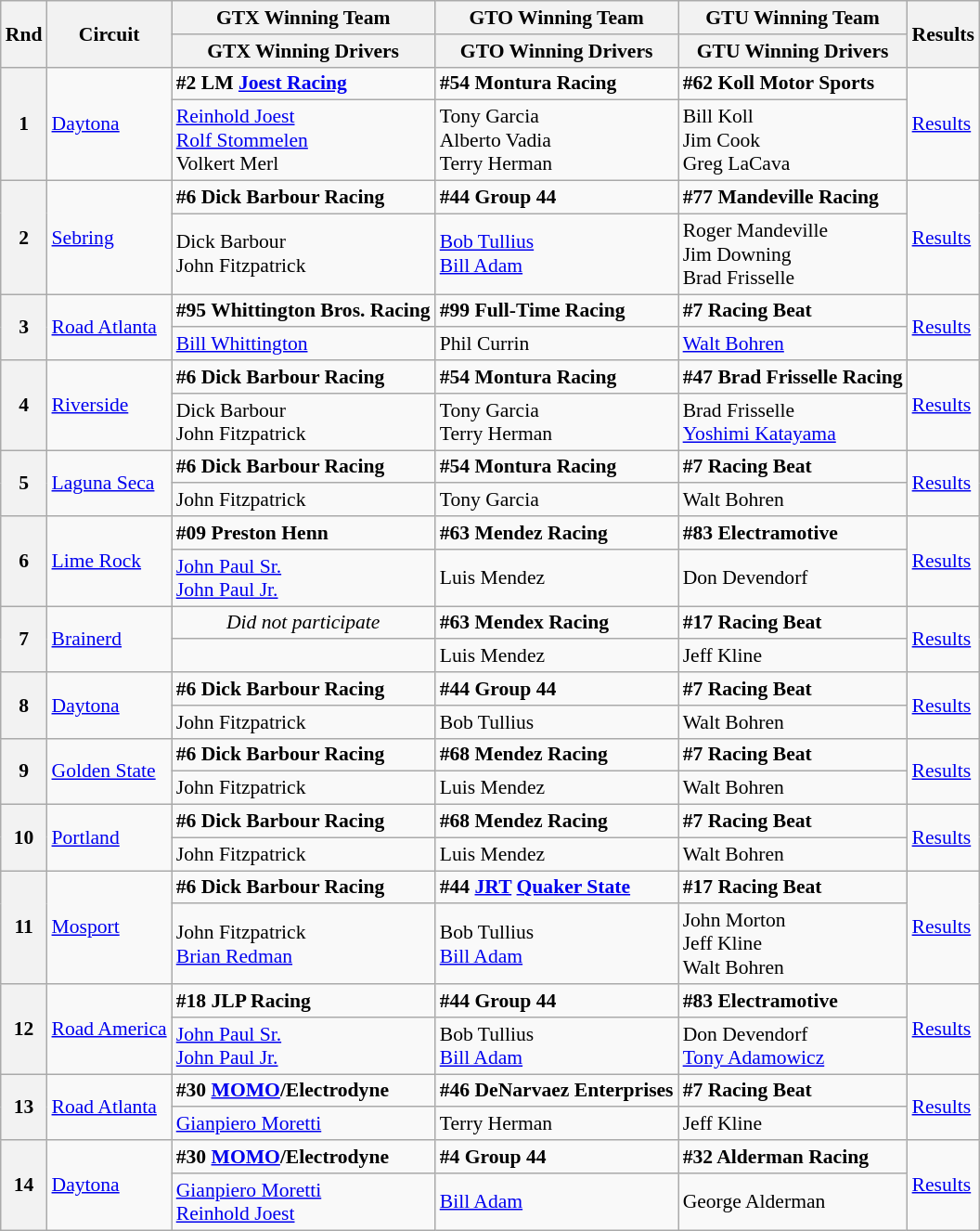<table class="wikitable" style="font-size: 90%;">
<tr>
<th rowspan=2>Rnd</th>
<th rowspan=2>Circuit</th>
<th>GTX Winning Team</th>
<th>GTO Winning Team</th>
<th>GTU Winning Team</th>
<th rowspan=2>Results</th>
</tr>
<tr>
<th>GTX Winning Drivers</th>
<th>GTO Winning Drivers</th>
<th>GTU Winning Drivers</th>
</tr>
<tr>
<th rowspan=2>1</th>
<td rowspan=2><a href='#'>Daytona</a></td>
<td><strong> #2 LM <a href='#'>Joest Racing</a></strong></td>
<td><strong> #54 Montura Racing</strong></td>
<td><strong> #62 Koll Motor Sports</strong></td>
<td rowspan=2><a href='#'>Results</a></td>
</tr>
<tr>
<td> <a href='#'>Reinhold Joest</a><br> <a href='#'>Rolf Stommelen</a><br> Volkert Merl</td>
<td> Tony Garcia<br> Alberto Vadia<br> Terry Herman</td>
<td> Bill Koll<br> Jim Cook<br> Greg LaCava</td>
</tr>
<tr>
<th rowspan=2>2</th>
<td rowspan=2><a href='#'>Sebring</a></td>
<td><strong> #6 Dick Barbour Racing</strong></td>
<td><strong> #44 Group 44</strong></td>
<td><strong> #77 Mandeville Racing</strong></td>
<td rowspan=2><a href='#'>Results</a></td>
</tr>
<tr>
<td> Dick Barbour<br> John Fitzpatrick</td>
<td> <a href='#'>Bob Tullius</a><br> <a href='#'>Bill Adam</a></td>
<td> Roger Mandeville<br> Jim Downing<br> Brad Frisselle</td>
</tr>
<tr>
<th rowspan=2>3</th>
<td rowspan=2><a href='#'>Road Atlanta</a></td>
<td><strong> #95 Whittington Bros. Racing</strong></td>
<td><strong> #99 Full-Time Racing</strong></td>
<td><strong> #7 Racing Beat</strong></td>
<td rowspan=2><a href='#'>Results</a></td>
</tr>
<tr>
<td> <a href='#'>Bill Whittington</a></td>
<td> Phil Currin</td>
<td> <a href='#'>Walt Bohren</a></td>
</tr>
<tr>
<th rowspan=2>4</th>
<td rowspan=2><a href='#'>Riverside</a></td>
<td><strong> #6 Dick Barbour Racing</strong></td>
<td><strong> #54 Montura Racing</strong></td>
<td><strong> #47 Brad Frisselle Racing</strong></td>
<td rowspan=2><a href='#'>Results</a></td>
</tr>
<tr>
<td> Dick Barbour<br> John Fitzpatrick</td>
<td> Tony Garcia<br> Terry Herman</td>
<td> Brad Frisselle<br> <a href='#'>Yoshimi Katayama</a></td>
</tr>
<tr>
<th rowspan=2>5</th>
<td rowspan=2><a href='#'>Laguna Seca</a></td>
<td><strong> #6 Dick Barbour Racing</strong></td>
<td><strong> #54 Montura Racing</strong></td>
<td><strong> #7 Racing Beat</strong></td>
<td rowspan=2><a href='#'>Results</a></td>
</tr>
<tr>
<td> John Fitzpatrick</td>
<td> Tony Garcia</td>
<td> Walt Bohren</td>
</tr>
<tr>
<th rowspan=2>6</th>
<td rowspan=2><a href='#'>Lime Rock</a></td>
<td><strong> #09 Preston Henn</strong></td>
<td><strong> #63 Mendez Racing</strong></td>
<td><strong> #83 Electramotive</strong></td>
<td rowspan=2><a href='#'>Results</a></td>
</tr>
<tr>
<td> <a href='#'>John Paul Sr.</a><br> <a href='#'>John Paul Jr.</a></td>
<td> Luis Mendez</td>
<td> Don Devendorf</td>
</tr>
<tr>
<th rowspan=2>7</th>
<td rowspan=2><a href='#'>Brainerd</a></td>
<td align="center"><em>Did not participate</em></td>
<td><strong> #63 Mendex Racing</strong></td>
<td><strong> #17 Racing Beat</strong></td>
<td rowspan=2><a href='#'>Results</a></td>
</tr>
<tr>
<td></td>
<td> Luis Mendez</td>
<td> Jeff Kline</td>
</tr>
<tr>
<th rowspan=2>8</th>
<td rowspan=2><a href='#'>Daytona</a></td>
<td><strong> #6 Dick Barbour Racing</strong></td>
<td><strong> #44 Group 44</strong></td>
<td><strong> #7 Racing Beat</strong></td>
<td rowspan=2><a href='#'>Results</a></td>
</tr>
<tr>
<td> John Fitzpatrick</td>
<td> Bob Tullius</td>
<td> Walt Bohren</td>
</tr>
<tr>
<th rowspan=2>9</th>
<td rowspan=2><a href='#'>Golden State</a></td>
<td><strong> #6 Dick Barbour Racing</strong></td>
<td><strong> #68 Mendez Racing</strong></td>
<td><strong> #7 Racing Beat</strong></td>
<td rowspan=2><a href='#'>Results</a></td>
</tr>
<tr>
<td> John Fitzpatrick</td>
<td> Luis Mendez</td>
<td> Walt Bohren</td>
</tr>
<tr>
<th rowspan=2>10</th>
<td rowspan=2><a href='#'>Portland</a></td>
<td><strong> #6 Dick Barbour Racing</strong></td>
<td><strong> #68 Mendez Racing</strong></td>
<td><strong> #7 Racing Beat</strong></td>
<td rowspan=2><a href='#'>Results</a></td>
</tr>
<tr>
<td> John Fitzpatrick</td>
<td> Luis Mendez</td>
<td> Walt Bohren</td>
</tr>
<tr>
<th rowspan=2>11</th>
<td rowspan=2><a href='#'>Mosport</a></td>
<td><strong> #6 Dick Barbour Racing</strong></td>
<td><strong> #44 <a href='#'>JRT</a> <a href='#'>Quaker State</a></strong></td>
<td><strong> #17 Racing Beat</strong></td>
<td rowspan=2><a href='#'>Results</a></td>
</tr>
<tr>
<td> John Fitzpatrick<br> <a href='#'>Brian Redman</a></td>
<td> Bob Tullius<br> <a href='#'>Bill Adam</a></td>
<td> John Morton<br> Jeff Kline<br> Walt Bohren</td>
</tr>
<tr>
<th rowspan=2>12</th>
<td rowspan=2><a href='#'>Road America</a></td>
<td><strong> #18 JLP Racing</strong></td>
<td><strong> #44 Group 44</strong></td>
<td><strong> #83 Electramotive</strong></td>
<td rowspan=2><a href='#'>Results</a></td>
</tr>
<tr>
<td> <a href='#'>John Paul Sr.</a><br> <a href='#'>John Paul Jr.</a></td>
<td> Bob Tullius<br> <a href='#'>Bill Adam</a></td>
<td> Don Devendorf<br> <a href='#'>Tony Adamowicz</a></td>
</tr>
<tr>
<th rowspan=2>13</th>
<td rowspan=2><a href='#'>Road Atlanta</a></td>
<td><strong> #30 <a href='#'>MOMO</a>/Electrodyne</strong></td>
<td><strong> #46 DeNarvaez Enterprises</strong></td>
<td><strong> #7 Racing Beat</strong></td>
<td rowspan=2><a href='#'>Results</a></td>
</tr>
<tr>
<td> <a href='#'>Gianpiero Moretti</a></td>
<td> Terry Herman</td>
<td> Jeff Kline</td>
</tr>
<tr>
<th rowspan=2>14</th>
<td rowspan=2><a href='#'>Daytona</a></td>
<td><strong> #30 <a href='#'>MOMO</a>/Electrodyne</strong></td>
<td><strong> #4 Group 44</strong></td>
<td><strong> #32 Alderman Racing</strong></td>
<td rowspan=2><a href='#'>Results</a></td>
</tr>
<tr>
<td> <a href='#'>Gianpiero Moretti</a><br> <a href='#'>Reinhold Joest</a></td>
<td> <a href='#'>Bill Adam</a></td>
<td> George Alderman</td>
</tr>
</table>
